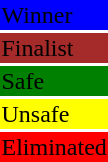<table>
<tr style="background: #0000FF" class="wikitable">
<td>Winner</td>
</tr>
<tr style="background: #A52A2A" class="wikitable">
<td>Finalist</td>
</tr>
<tr style="background: green" class="wikitable">
<td>Safe</td>
</tr>
<tr style="background: yellow" class="wikitable">
<td>Unsafe</td>
</tr>
<tr style="background: red" class="wikitable">
<td>Eliminated</td>
</tr>
</table>
